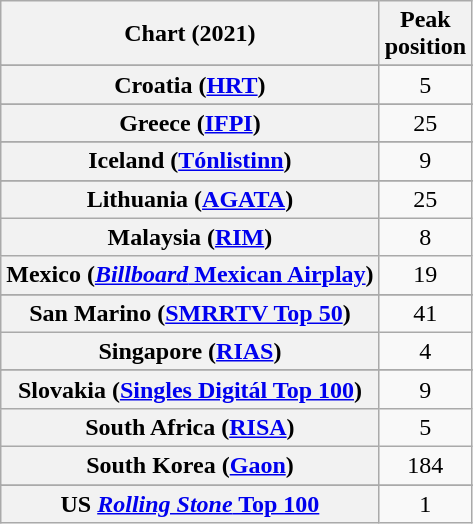<table class="wikitable sortable plainrowheaders" style="text-align:center">
<tr>
<th scope="col">Chart (2021)</th>
<th scope="col">Peak<br>position</th>
</tr>
<tr>
</tr>
<tr>
</tr>
<tr>
</tr>
<tr>
</tr>
<tr>
</tr>
<tr>
</tr>
<tr>
</tr>
<tr>
</tr>
<tr>
<th scope="row">Croatia (<a href='#'>HRT</a>)</th>
<td>5</td>
</tr>
<tr>
</tr>
<tr>
</tr>
<tr>
</tr>
<tr>
</tr>
<tr>
</tr>
<tr>
</tr>
<tr>
<th scope="row">Greece (<a href='#'>IFPI</a>)</th>
<td>25</td>
</tr>
<tr>
</tr>
<tr>
</tr>
<tr>
<th scope="row">Iceland (<a href='#'>Tónlistinn</a>)</th>
<td>9</td>
</tr>
<tr>
</tr>
<tr>
</tr>
<tr>
</tr>
<tr>
<th scope="row">Lithuania (<a href='#'>AGATA</a>)</th>
<td>25</td>
</tr>
<tr>
<th scope="row">Malaysia (<a href='#'>RIM</a>)</th>
<td>8</td>
</tr>
<tr>
<th scope="row">Mexico (<a href='#'><em>Billboard</em> Mexican Airplay</a>)</th>
<td>19</td>
</tr>
<tr>
</tr>
<tr>
</tr>
<tr>
</tr>
<tr>
</tr>
<tr>
</tr>
<tr>
</tr>
<tr>
<th scope="row">San Marino (<a href='#'>SMRRTV Top 50</a>)</th>
<td>41</td>
</tr>
<tr>
<th scope="row">Singapore (<a href='#'>RIAS</a>)</th>
<td>4</td>
</tr>
<tr>
</tr>
<tr>
<th scope="row">Slovakia (<a href='#'>Singles Digitál Top 100</a>)</th>
<td>9</td>
</tr>
<tr>
<th scope="row">South Africa (<a href='#'>RISA</a>)</th>
<td>5</td>
</tr>
<tr>
<th scope="row">South Korea (<a href='#'>Gaon</a>)</th>
<td>184</td>
</tr>
<tr>
</tr>
<tr>
</tr>
<tr>
</tr>
<tr>
</tr>
<tr>
</tr>
<tr>
</tr>
<tr>
</tr>
<tr>
</tr>
<tr>
</tr>
<tr>
<th scope="row">US <a href='#'><em>Rolling Stone</em> Top 100</a></th>
<td>1</td>
</tr>
</table>
